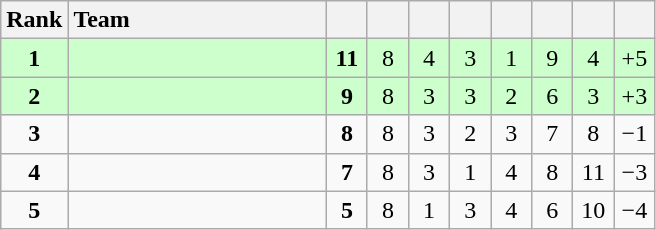<table class="wikitable" style="text-align: center;">
<tr>
<th width=30>Rank</th>
<th width=165 style="text-align:left;">Team</th>
<th width=20></th>
<th width=20></th>
<th width=20></th>
<th width=20></th>
<th width=20></th>
<th width=20></th>
<th width=20></th>
<th width=20></th>
</tr>
<tr style="background:#ccffcc;">
<td><strong>1</strong></td>
<td style="text-align:left;"></td>
<td><strong>11</strong></td>
<td>8</td>
<td>4</td>
<td>3</td>
<td>1</td>
<td>9</td>
<td>4</td>
<td>+5</td>
</tr>
<tr style="background:#ccffcc;">
<td><strong>2</strong></td>
<td style="text-align:left;"></td>
<td><strong>9</strong></td>
<td>8</td>
<td>3</td>
<td>3</td>
<td>2</td>
<td>6</td>
<td>3</td>
<td>+3</td>
</tr>
<tr>
<td><strong>3</strong></td>
<td style="text-align:left;"></td>
<td><strong>8</strong></td>
<td>8</td>
<td>3</td>
<td>2</td>
<td>3</td>
<td>7</td>
<td>8</td>
<td>−1</td>
</tr>
<tr>
<td><strong>4</strong></td>
<td style="text-align:left;"></td>
<td><strong>7</strong></td>
<td>8</td>
<td>3</td>
<td>1</td>
<td>4</td>
<td>8</td>
<td>11</td>
<td>−3</td>
</tr>
<tr>
<td><strong>5</strong></td>
<td style="text-align:left;"></td>
<td><strong>5</strong></td>
<td>8</td>
<td>1</td>
<td>3</td>
<td>4</td>
<td>6</td>
<td>10</td>
<td>−4</td>
</tr>
</table>
